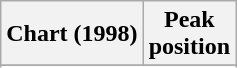<table class="wikitable sortable plainrowheaders" style="text-align:center">
<tr>
<th>Chart (1998)</th>
<th>Peak<br>position</th>
</tr>
<tr>
</tr>
<tr>
</tr>
<tr>
</tr>
<tr>
</tr>
<tr>
</tr>
</table>
